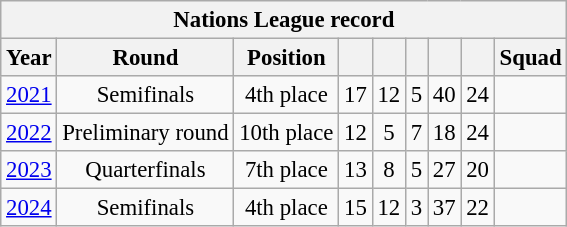<table class="wikitable" style="text-align:center; font-size:95%">
<tr>
<th colspan=9>Nations League record</th>
</tr>
<tr>
<th>Year</th>
<th>Round</th>
<th>Position</th>
<th></th>
<th></th>
<th></th>
<th></th>
<th></th>
<th>Squad</th>
</tr>
<tr>
<td><a href='#'>2021</a></td>
<td>Semifinals</td>
<td>4th place</td>
<td>17</td>
<td>12</td>
<td>5</td>
<td>40</td>
<td>24</td>
<td></td>
</tr>
<tr>
<td><a href='#'>2022</a></td>
<td>Preliminary round</td>
<td>10th place</td>
<td>12</td>
<td>5</td>
<td>7</td>
<td>18</td>
<td>24</td>
<td></td>
</tr>
<tr>
<td><a href='#'>2023</a></td>
<td>Quarterfinals</td>
<td>7th place</td>
<td>13</td>
<td>8</td>
<td>5</td>
<td>27</td>
<td>20</td>
<td></td>
</tr>
<tr>
<td><a href='#'>2024</a></td>
<td>Semifinals</td>
<td>4th place</td>
<td>15</td>
<td>12</td>
<td>3</td>
<td>37</td>
<td>22</td>
<td></td>
</tr>
</table>
